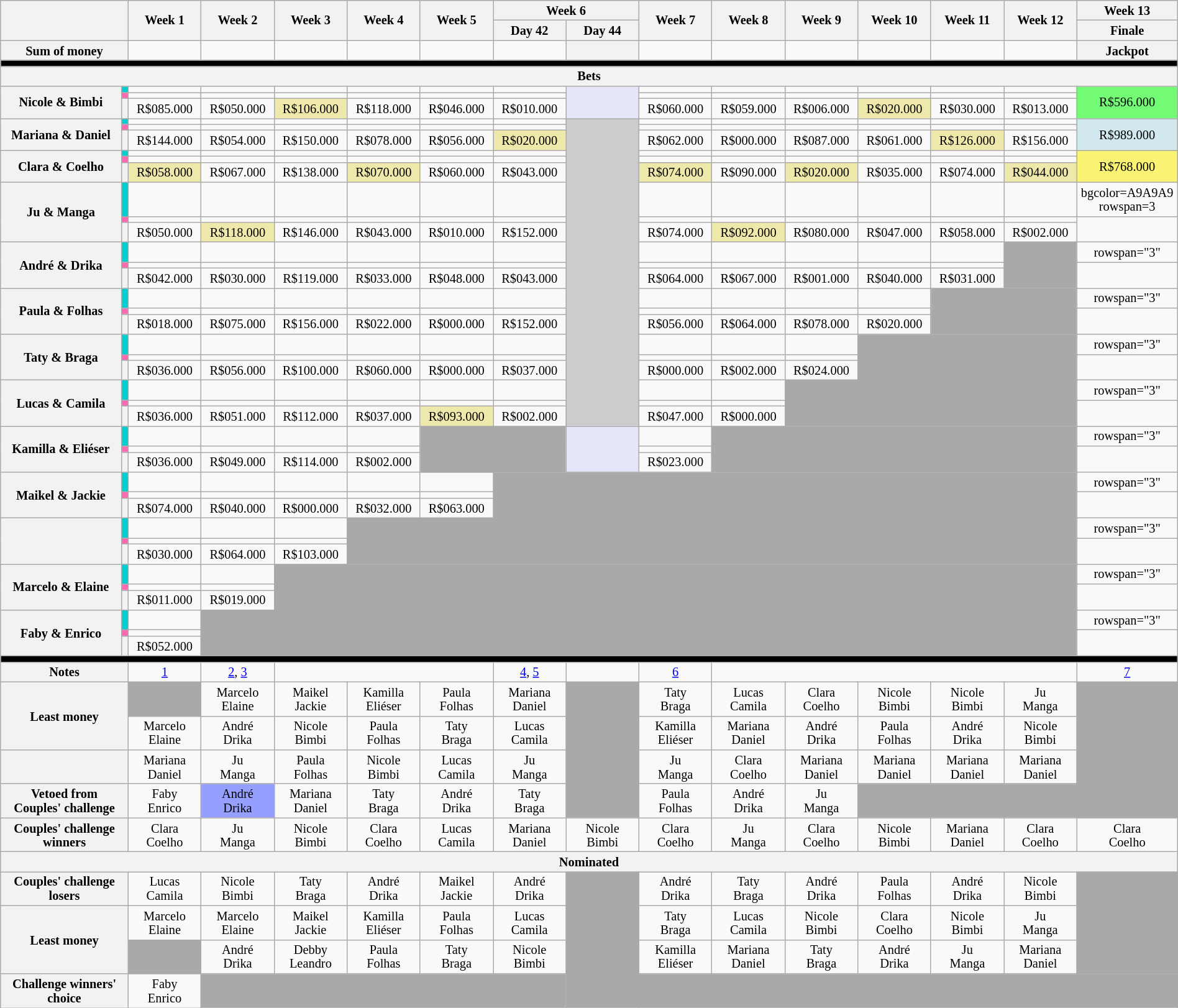<table class="wikitable" style="text-align:center; font-size:85%; width:100%; line-height:15px;">
<tr>
<th rowspan=2 colspan=2 style="width:10.5%"></th>
<th rowspan=2 style="width:06.0%">Week 1</th>
<th rowspan=2 style="width:06.0%">Week 2</th>
<th rowspan=2 style="width:06.0%">Week 3</th>
<th rowspan=2 style="width:06.0%">Week 4</th>
<th rowspan=2 style="width:06.0%">Week 5</th>
<th colspan=2 style="width:12.0%">Week 6</th>
<th rowspan=2 style="width:06.0%">Week 7</th>
<th rowspan=2 style="width:06.0%">Week 8</th>
<th rowspan=2 style="width:06.0%">Week 9</th>
<th rowspan=2 style="width:06.0%">Week 10</th>
<th rowspan=2 style="width:06.0%">Week 11</th>
<th rowspan=2 style="width:06.0%">Week 12</th>
<th rowspan=1 style="width:06.0%">Week 13</th>
</tr>
<tr>
<th style="width:06.0%">Day 42</th>
<th style="width:06.0%">Day 44</th>
<th style="width:06.0%">Finale</th>
</tr>
<tr>
<th colspan=2>Sum of money</th>
<td></td>
<td></td>
<td></td>
<td></td>
<td></td>
<td></td>
<th></th>
<td></td>
<td></td>
<td></td>
<td></td>
<td></td>
<td></td>
<th>Jackpot</th>
</tr>
<tr>
<td bgcolor=000000 colspan=16></td>
</tr>
<tr>
<th colspan=16>Bets</th>
</tr>
<tr>
<th rowspan=3>Nicole & Bimbi</th>
<td bgcolor=00CED1></td>
<td></td>
<td></td>
<td></td>
<td></td>
<td></td>
<td></td>
<td bgcolor=E6E6FA rowspan=3></td>
<td></td>
<td></td>
<td></td>
<td></td>
<td></td>
<td></td>
<td bgcolor=73FB76 rowspan=3>R$596.000</td>
</tr>
<tr>
<td bgcolor=FF69B4></td>
<td></td>
<td></td>
<td></td>
<td></td>
<td></td>
<td></td>
<td></td>
<td></td>
<td></td>
<td></td>
<td></td>
<td></td>
</tr>
<tr>
<th></th>
<td>R$085.000</td>
<td>R$050.000</td>
<td bgcolor=EEE8AA>R$106.000</td>
<td>R$118.000</td>
<td>R$046.000</td>
<td>R$010.000</td>
<td>R$060.000</td>
<td>R$059.000</td>
<td>R$006.000</td>
<td bgcolor=EEE8AA>R$020.000</td>
<td>R$030.000</td>
<td>R$013.000</td>
</tr>
<tr>
<th rowspan=3>Mariana & Daniel</th>
<td bgcolor=00CED1></td>
<td></td>
<td></td>
<td></td>
<td></td>
<td></td>
<td></td>
<td rowspan=21 bgcolor=CCCCCC></td>
<td></td>
<td></td>
<td></td>
<td></td>
<td></td>
<td></td>
<td bgcolor=D1E8EF rowspan=3>R$989.000</td>
</tr>
<tr>
<td bgcolor=FF69B4></td>
<td></td>
<td></td>
<td></td>
<td></td>
<td></td>
<td></td>
<td></td>
<td></td>
<td></td>
<td></td>
<td></td>
<td></td>
</tr>
<tr>
<th></th>
<td>R$144.000</td>
<td>R$054.000</td>
<td>R$150.000</td>
<td>R$078.000</td>
<td>R$056.000</td>
<td bgcolor=EEE8AA>R$020.000</td>
<td>R$062.000</td>
<td>R$000.000</td>
<td>R$087.000</td>
<td>R$061.000</td>
<td bgcolor=EEE8AA>R$126.000</td>
<td>R$156.000</td>
</tr>
<tr>
<th rowspan=3>Clara & Coelho</th>
<td bgcolor=00CED1></td>
<td></td>
<td></td>
<td></td>
<td></td>
<td></td>
<td></td>
<td></td>
<td></td>
<td></td>
<td></td>
<td></td>
<td></td>
<td bgcolor=FBF373 rowspan=3>R$768.000</td>
</tr>
<tr>
<td bgcolor=FF69B4></td>
<td></td>
<td></td>
<td></td>
<td></td>
<td></td>
<td></td>
<td></td>
<td></td>
<td></td>
<td></td>
<td></td>
<td></td>
</tr>
<tr>
<th></th>
<td bgcolor=EEE8AA>R$058.000</td>
<td>R$067.000</td>
<td>R$138.000</td>
<td bgcolor=EEE8AA>R$070.000</td>
<td>R$060.000</td>
<td>R$043.000</td>
<td bgcolor=EEE8AA>R$074.000</td>
<td>R$090.000</td>
<td bgcolor=EEE8AA>R$020.000</td>
<td>R$035.000</td>
<td>R$074.000</td>
<td bgcolor=EEE8AA>R$044.000</td>
</tr>
<tr>
<th rowspan=3>Ju & Manga</th>
<td bgcolor=00CED1></td>
<td></td>
<td></td>
<td></td>
<td></td>
<td></td>
<td></td>
<td></td>
<td></td>
<td></td>
<td></td>
<td></td>
<td></td>
<td>bgcolor=A9A9A9 rowspan=3 </td>
</tr>
<tr>
<td bgcolor=FF69B4></td>
<td></td>
<td></td>
<td></td>
<td></td>
<td></td>
<td></td>
<td></td>
<td></td>
<td></td>
<td></td>
<td></td>
<td></td>
</tr>
<tr>
<th></th>
<td>R$050.000</td>
<td bgcolor=EEE8AA>R$118.000</td>
<td>R$146.000</td>
<td>R$043.000</td>
<td>R$010.000</td>
<td>R$152.000</td>
<td>R$074.000</td>
<td bgcolor=EEE8AA>R$092.000</td>
<td>R$080.000</td>
<td>R$047.000</td>
<td>R$058.000</td>
<td>R$002.000</td>
</tr>
<tr>
<th rowspan=3>André & Drika</th>
<td bgcolor=00CED1></td>
<td></td>
<td></td>
<td></td>
<td></td>
<td></td>
<td></td>
<td></td>
<td></td>
<td></td>
<td></td>
<td></td>
<td rowspan="3" bgcolor="A9A9A9"></td>
<td>rowspan="3" </td>
</tr>
<tr>
<td bgcolor=FF69B4></td>
<td></td>
<td></td>
<td></td>
<td></td>
<td></td>
<td></td>
<td></td>
<td></td>
<td></td>
<td></td>
<td></td>
</tr>
<tr>
<th></th>
<td>R$042.000</td>
<td>R$030.000</td>
<td>R$119.000</td>
<td>R$033.000</td>
<td>R$048.000</td>
<td>R$043.000</td>
<td>R$064.000</td>
<td>R$067.000</td>
<td>R$001.000</td>
<td>R$040.000</td>
<td>R$031.000</td>
</tr>
<tr>
<th rowspan=3>Paula & Folhas</th>
<td bgcolor=00CED1></td>
<td></td>
<td></td>
<td></td>
<td></td>
<td></td>
<td></td>
<td></td>
<td></td>
<td></td>
<td></td>
<td colspan="2" rowspan="3" bgcolor="A9A9A9"></td>
<td>rowspan="3" </td>
</tr>
<tr>
<td bgcolor=FF69B4></td>
<td></td>
<td></td>
<td></td>
<td></td>
<td></td>
<td></td>
<td></td>
<td></td>
<td></td>
<td></td>
</tr>
<tr>
<th></th>
<td>R$018.000</td>
<td>R$075.000</td>
<td>R$156.000</td>
<td>R$022.000</td>
<td>R$000.000</td>
<td>R$152.000</td>
<td>R$056.000</td>
<td>R$064.000</td>
<td>R$078.000</td>
<td>R$020.000</td>
</tr>
<tr>
<th rowspan=3>Taty & Braga</th>
<td bgcolor=00CED1></td>
<td></td>
<td></td>
<td></td>
<td></td>
<td></td>
<td></td>
<td></td>
<td></td>
<td></td>
<td colspan="3" rowspan="3" bgcolor="A9A9A9"></td>
<td>rowspan="3" </td>
</tr>
<tr>
<td bgcolor=FF69B4></td>
<td></td>
<td></td>
<td></td>
<td></td>
<td></td>
<td></td>
<td></td>
<td></td>
<td></td>
</tr>
<tr>
<th></th>
<td>R$036.000</td>
<td>R$056.000</td>
<td>R$100.000</td>
<td>R$060.000</td>
<td>R$000.000</td>
<td>R$037.000</td>
<td>R$000.000</td>
<td>R$002.000</td>
<td>R$024.000</td>
</tr>
<tr>
<th rowspan=3>Lucas & Camila</th>
<td bgcolor=00CED1></td>
<td></td>
<td></td>
<td></td>
<td></td>
<td></td>
<td></td>
<td></td>
<td></td>
<td colspan="4" rowspan="3" bgcolor="A9A9A9"></td>
<td>rowspan="3" </td>
</tr>
<tr>
<td bgcolor=FF69B4></td>
<td></td>
<td></td>
<td></td>
<td></td>
<td></td>
<td></td>
<td></td>
<td></td>
</tr>
<tr>
<th></th>
<td>R$036.000</td>
<td>R$051.000</td>
<td>R$112.000</td>
<td>R$037.000</td>
<td bgcolor=EEE8AA>R$093.000</td>
<td>R$002.000</td>
<td>R$047.000</td>
<td>R$000.000</td>
</tr>
<tr>
<th rowspan=3>Kamilla & Eliéser</th>
<td bgcolor=00CED1></td>
<td></td>
<td></td>
<td></td>
<td></td>
<td bgcolor=A9A9A9 rowspan=3 colspan=2></td>
<td bgcolor=E6E6FA rowspan=3></td>
<td></td>
<td colspan="5" rowspan="3" bgcolor="A9A9A9"></td>
<td>rowspan="3" </td>
</tr>
<tr>
<td bgcolor=FF69B4></td>
<td></td>
<td></td>
<td></td>
<td></td>
<td></td>
</tr>
<tr>
<th></th>
<td>R$036.000</td>
<td>R$049.000</td>
<td>R$114.000</td>
<td>R$002.000</td>
<td>R$023.000</td>
</tr>
<tr>
<th rowspan=3>Maikel & Jackie</th>
<td bgcolor=00CED1></td>
<td></td>
<td></td>
<td></td>
<td></td>
<td></td>
<td colspan="8" rowspan="3" bgcolor="A9A9A9"></td>
<td>rowspan="3" </td>
</tr>
<tr>
<td bgcolor=FF69B4></td>
<td></td>
<td></td>
<td></td>
<td></td>
<td></td>
</tr>
<tr>
<th></th>
<td>R$074.000</td>
<td>R$040.000</td>
<td>R$000.000</td>
<td>R$032.000</td>
<td>R$063.000</td>
</tr>
<tr>
<th rowspan=3></th>
<td bgcolor=00CED1></td>
<td></td>
<td></td>
<td></td>
<td colspan="10" rowspan="3" bgcolor="A9A9A9"></td>
<td>rowspan="3" </td>
</tr>
<tr>
<td bgcolor=FF69B4></td>
<td></td>
<td></td>
<td></td>
</tr>
<tr>
<th></th>
<td>R$030.000</td>
<td>R$064.000</td>
<td>R$103.000</td>
</tr>
<tr>
<th rowspan=3>Marcelo & Elaine</th>
<td bgcolor=00CED1></td>
<td></td>
<td></td>
<td colspan="11" rowspan="3" bgcolor="A9A9A9"></td>
<td>rowspan="3" </td>
</tr>
<tr>
<td bgcolor=FF69B4></td>
<td></td>
<td></td>
</tr>
<tr>
<th></th>
<td>R$011.000</td>
<td>R$019.000</td>
</tr>
<tr>
<th rowspan=3>Faby & Enrico</th>
<td bgcolor=00CED1></td>
<td></td>
<td colspan="12" rowspan="3" bgcolor="A9A9A9"></td>
<td>rowspan="3" </td>
</tr>
<tr>
<td bgcolor=FF69B4></td>
<td></td>
</tr>
<tr>
<th></th>
<td>R$052.000</td>
</tr>
<tr>
<td bgcolor=000000 colspan=17></td>
</tr>
<tr>
<th colspan=2>Notes</th>
<td><a href='#'>1</a></td>
<td><a href='#'>2</a>, <a href='#'>3</a></td>
<td colspan=3></td>
<td><a href='#'>4</a>, <a href='#'>5</a></td>
<td></td>
<td><a href='#'>6</a></td>
<td colspan=5></td>
<td><a href='#'>7</a></td>
</tr>
<tr>
<th rowspan=2 colspan=2>Least money<br></th>
<td bgcolor=A9A9A9></td>
<td>Marcelo<br>Elaine</td>
<td>Maikel<br>Jackie</td>
<td>Kamilla<br>Eliéser</td>
<td>Paula<br>Folhas</td>
<td>Mariana<br>Daniel</td>
<td bgcolor=A9A9A9 rowspan=4></td>
<td>Taty<br>Braga</td>
<td>Lucas<br>Camila</td>
<td>Clara<br>Coelho</td>
<td>Nicole<br>Bimbi</td>
<td>Nicole<br>Bimbi</td>
<td>Ju<br>Manga</td>
<td bgcolor=A9A9A9 rowspan=4></td>
</tr>
<tr>
<td>Marcelo<br>Elaine</td>
<td>André<br>Drika</td>
<td>Nicole<br>Bimbi</td>
<td>Paula<br>Folhas</td>
<td>Taty<br>Braga</td>
<td>Lucas<br>Camila</td>
<td>Kamilla<br>Eliéser</td>
<td>Mariana<br>Daniel</td>
<td>André<br>Drika</td>
<td>Paula<br>Folhas</td>
<td>André<br>Drika</td>
<td>Nicole<br>Bimbi</td>
</tr>
<tr>
<th colspan=2></th>
<td>Mariana<br>Daniel</td>
<td>Ju<br>Manga</td>
<td>Paula<br>Folhas</td>
<td>Nicole<br>Bimbi</td>
<td>Lucas<br>Camila</td>
<td>Ju<br>Manga</td>
<td>Ju<br>Manga</td>
<td>Clara<br>Coelho</td>
<td>Mariana<br>Daniel</td>
<td>Mariana<br>Daniel</td>
<td>Mariana<br>Daniel</td>
<td>Mariana<br>Daniel</td>
</tr>
<tr>
<th colspan=2>Vetoed from<br>Couples' challenge</th>
<td>Faby<br>Enrico</td>
<td bgcolor=959FFD>André<br>Drika</td>
<td>Mariana<br>Daniel</td>
<td>Taty<br>Braga</td>
<td>André<br>Drika</td>
<td>Taty<br>Braga</td>
<td>Paula<br>Folhas</td>
<td>André<br>Drika</td>
<td>Ju<br>Manga</td>
<td bgcolor=A9A9A9 colspan=4></td>
</tr>
<tr>
<th colspan=2>Couples' challenge winners</th>
<td>Clara<br>Coelho</td>
<td>Ju<br>Manga</td>
<td>Nicole<br>Bimbi</td>
<td>Clara<br>Coelho</td>
<td>Lucas<br>Camila</td>
<td>Mariana<br>Daniel</td>
<td>Nicole<br>Bimbi</td>
<td>Clara<br>Coelho</td>
<td>Ju<br>Manga</td>
<td>Clara<br>Coelho</td>
<td>Nicole<br>Bimbi</td>
<td>Mariana<br>Daniel</td>
<td>Clara<br>Coelho</td>
<td>Clara<br>Coelho</td>
</tr>
<tr>
<th colspan=16>Nominated</th>
</tr>
<tr>
<th colspan=2>Couples' challenge<br>losers</th>
<td>Lucas<br>Camila</td>
<td>Nicole<br>Bimbi</td>
<td>Taty<br>Braga</td>
<td>André<br>Drika</td>
<td>Maikel<br>Jackie</td>
<td>André<br>Drika</td>
<td bgcolor=A9A9A9 rowspan=4></td>
<td>André<br>Drika</td>
<td>Taty<br>Braga</td>
<td>André<br>Drika</td>
<td>Paula<br>Folhas</td>
<td>André<br>Drika</td>
<td>Nicole<br>Bimbi</td>
<td bgcolor=A9A9A9 rowspan=3></td>
</tr>
<tr>
<th rowspan=2 colspan=2>Least money<br></th>
<td>Marcelo<br>Elaine</td>
<td>Marcelo<br>Elaine</td>
<td>Maikel<br>Jackie</td>
<td>Kamilla<br>Eliéser</td>
<td>Paula<br>Folhas</td>
<td>Lucas<br>Camila</td>
<td>Taty<br>Braga</td>
<td>Lucas<br>Camila</td>
<td>Nicole<br>Bimbi</td>
<td>Clara<br>Coelho</td>
<td>Nicole<br>Bimbi</td>
<td>Ju<br>Manga</td>
</tr>
<tr>
<td bgcolor=A9A9A9></td>
<td>André<br>Drika</td>
<td>Debby<br>Leandro</td>
<td>Paula<br>Folhas</td>
<td>Taty<br>Braga</td>
<td>Nicole<br>Bimbi</td>
<td>Kamilla<br>Eliéser</td>
<td>Mariana<br>Daniel</td>
<td>Taty<br>Braga</td>
<td>André<br>Drika</td>
<td>Ju<br>Manga</td>
<td>Mariana<br>Daniel</td>
</tr>
<tr>
<th colspan=2>Challenge winners'<br>choice</th>
<td>Faby<br>Enrico</td>
<td bgcolor=A9A9A9 colspan=5></td>
<td bgcolor=A9A9A9 colspan=7></td>
</tr>
</table>
